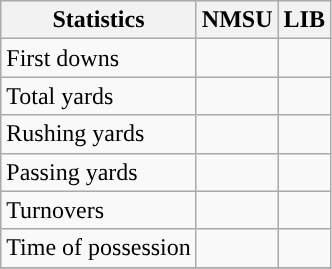<table class="wikitable" style="float: left;">
<tr>
<th>Statistics</th>
<th>NMSU</th>
<th>LIB</th>
</tr>
<tr>
<td>First downs</td>
<td></td>
<td></td>
</tr>
<tr>
<td>Total yards</td>
<td></td>
<td></td>
</tr>
<tr>
<td>Rushing yards</td>
<td></td>
<td></td>
</tr>
<tr>
<td>Passing yards</td>
<td></td>
<td></td>
</tr>
<tr>
<td>Turnovers</td>
<td></td>
<td></td>
</tr>
<tr>
<td>Time of possession</td>
<td></td>
<td></td>
</tr>
<tr>
</tr>
</table>
